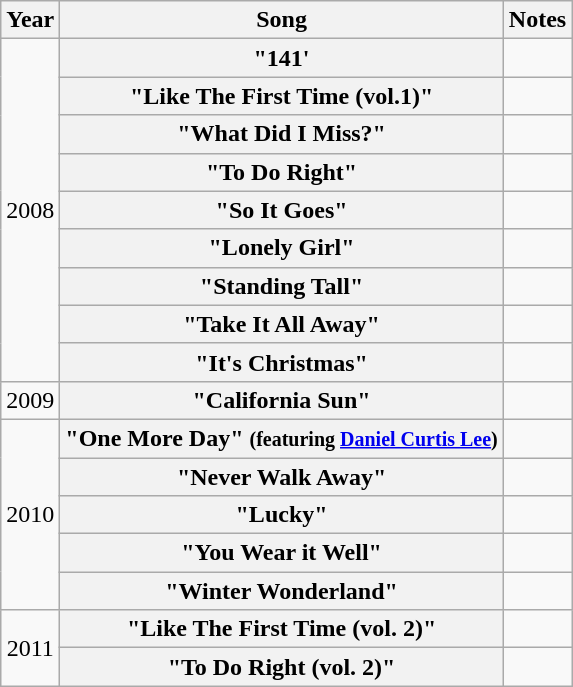<table class="wikitable plainrowheaders" style="text-align:center;">
<tr>
<th scope="col">Year</th>
<th scope="col">Song</th>
<th scope="col">Notes</th>
</tr>
<tr>
<td rowspan=9>2008</td>
<th scope="row">"141'</th>
<td></td>
</tr>
<tr>
<th scope="row">"Like The First Time (vol.1)"</th>
<td></td>
</tr>
<tr>
<th scope="row">"What Did I Miss?"</th>
<td></td>
</tr>
<tr>
<th scope="row">"To Do Right"</th>
<td></td>
</tr>
<tr>
<th scope="row">"So It Goes"</th>
<td></td>
</tr>
<tr>
<th scope="row">"Lonely Girl"</th>
<td></td>
</tr>
<tr>
<th scope="row">"Standing Tall"</th>
<td></td>
</tr>
<tr>
<th scope="row">"Take It All Away"</th>
<td></td>
</tr>
<tr>
<th scope="row">"It's Christmas"</th>
<td></td>
</tr>
<tr>
<td>2009</td>
<th scope="row">"California Sun"</th>
<td></td>
</tr>
<tr>
<td rowspan=5>2010</td>
<th scope="row">"One More Day" <small>(featuring <a href='#'>Daniel Curtis Lee</a>)</small></th>
<td></td>
</tr>
<tr>
<th scope="row">"Never Walk Away"</th>
<td></td>
</tr>
<tr>
<th scope="row">"Lucky"</th>
<td></td>
</tr>
<tr>
<th scope="row">"You Wear it Well"</th>
<td></td>
</tr>
<tr>
<th scope="row">"Winter Wonderland"</th>
<td></td>
</tr>
<tr>
<td rowspan=2>2011</td>
<th scope="row">"Like The First Time (vol. 2)"</th>
<td></td>
</tr>
<tr>
<th scope="row">"To Do Right (vol. 2)"</th>
<td></td>
</tr>
</table>
